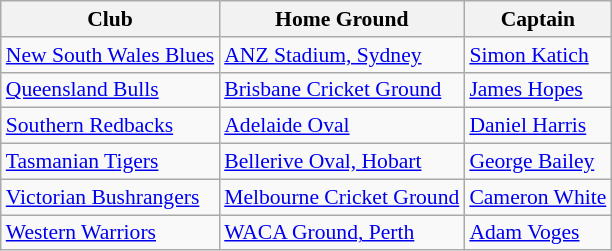<table class="wikitable" style="font-size:90%;">
<tr>
<th>Club</th>
<th>Home Ground</th>
<th>Captain</th>
</tr>
<tr>
<td><a href='#'>New South Wales Blues</a></td>
<td><a href='#'>ANZ Stadium, Sydney</a></td>
<td><a href='#'>Simon Katich</a></td>
</tr>
<tr>
<td><a href='#'>Queensland Bulls</a></td>
<td><a href='#'>Brisbane Cricket Ground</a></td>
<td><a href='#'>James Hopes</a></td>
</tr>
<tr>
<td><a href='#'>Southern Redbacks</a></td>
<td><a href='#'>Adelaide Oval</a></td>
<td><a href='#'>Daniel Harris</a></td>
</tr>
<tr>
<td><a href='#'>Tasmanian Tigers</a></td>
<td><a href='#'>Bellerive Oval, Hobart</a></td>
<td><a href='#'>George Bailey</a></td>
</tr>
<tr>
<td><a href='#'>Victorian Bushrangers</a></td>
<td><a href='#'>Melbourne Cricket Ground</a></td>
<td><a href='#'>Cameron White</a></td>
</tr>
<tr>
<td><a href='#'>Western Warriors</a></td>
<td><a href='#'>WACA Ground, Perth</a></td>
<td><a href='#'>Adam Voges</a></td>
</tr>
</table>
